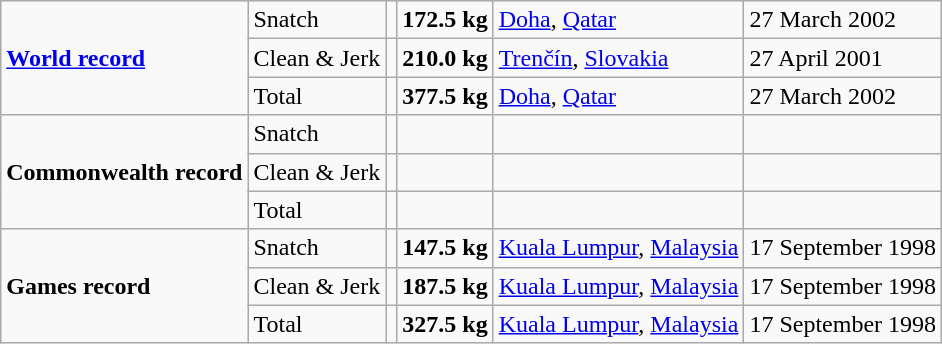<table class="wikitable">
<tr>
<td rowspan=3><strong><a href='#'>World record</a></strong></td>
<td>Snatch</td>
<td></td>
<td><strong>172.5 kg</strong></td>
<td><a href='#'>Doha</a>, <a href='#'>Qatar</a></td>
<td>27 March 2002</td>
</tr>
<tr>
<td>Clean & Jerk</td>
<td></td>
<td><strong>210.0 kg</strong></td>
<td><a href='#'>Trenčín</a>, <a href='#'>Slovakia</a></td>
<td>27 April 2001</td>
</tr>
<tr>
<td>Total</td>
<td></td>
<td><strong>377.5 kg</strong></td>
<td><a href='#'>Doha</a>, <a href='#'>Qatar</a></td>
<td>27 March 2002</td>
</tr>
<tr>
<td rowspan=3><strong>Commonwealth record</strong></td>
<td>Snatch</td>
<td></td>
<td></td>
<td></td>
<td></td>
</tr>
<tr>
<td>Clean & Jerk</td>
<td></td>
<td></td>
<td></td>
<td></td>
</tr>
<tr>
<td>Total</td>
<td></td>
<td></td>
<td></td>
<td></td>
</tr>
<tr>
<td rowspan=3><strong>Games record</strong></td>
<td>Snatch</td>
<td></td>
<td><strong>147.5 kg</strong></td>
<td><a href='#'>Kuala Lumpur</a>, <a href='#'>Malaysia</a></td>
<td>17 September 1998</td>
</tr>
<tr>
<td>Clean & Jerk</td>
<td></td>
<td><strong>187.5 kg</strong></td>
<td><a href='#'>Kuala Lumpur</a>, <a href='#'>Malaysia</a></td>
<td>17 September 1998</td>
</tr>
<tr>
<td>Total</td>
<td></td>
<td><strong>327.5 kg</strong></td>
<td><a href='#'>Kuala Lumpur</a>, <a href='#'>Malaysia</a></td>
<td>17 September 1998</td>
</tr>
</table>
